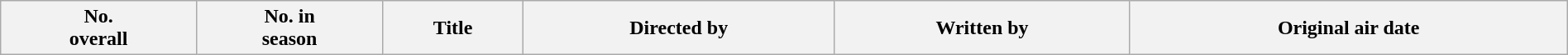<table class="wikitable plainrowheaders" style="width:100%; background:#fff;">
<tr>
<th style="background:#;">No.<br>overall</th>
<th style="background:#;">No. in<br>season</th>
<th style="background:#;">Title</th>
<th style="background:#;">Directed by</th>
<th style="background:#;">Written by</th>
<th style="background:#;">Original air date<br>
















</th>
</tr>
</table>
